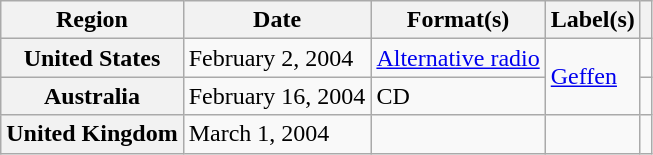<table class="wikitable plainrowheaders">
<tr>
<th scope="col">Region</th>
<th scope="col">Date</th>
<th scope="col">Format(s)</th>
<th scope="col">Label(s)</th>
<th scope="col"></th>
</tr>
<tr>
<th scope="row">United States</th>
<td>February 2, 2004</td>
<td><a href='#'>Alternative radio</a></td>
<td rowspan="2"><a href='#'>Geffen</a></td>
<td align="center"></td>
</tr>
<tr>
<th scope="row">Australia</th>
<td>February 16, 2004</td>
<td>CD</td>
<td align="center"></td>
</tr>
<tr>
<th scope="row">United Kingdom</th>
<td>March 1, 2004</td>
<td></td>
<td></td>
<td align="center"></td>
</tr>
</table>
